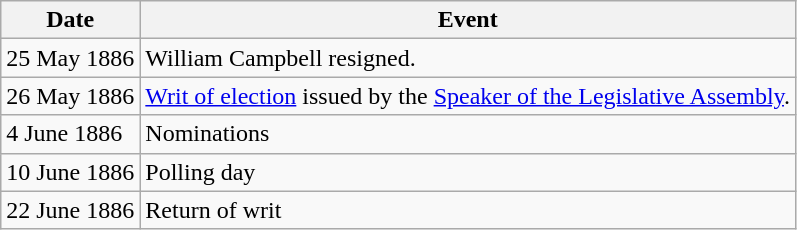<table class="wikitable">
<tr>
<th>Date</th>
<th>Event</th>
</tr>
<tr>
<td>25 May 1886</td>
<td>William Campbell resigned.</td>
</tr>
<tr>
<td>26 May 1886</td>
<td><a href='#'>Writ of election</a> issued by the <a href='#'>Speaker of the Legislative Assembly</a>.</td>
</tr>
<tr>
<td>4 June 1886</td>
<td>Nominations</td>
</tr>
<tr>
<td>10 June 1886</td>
<td>Polling day</td>
</tr>
<tr>
<td>22 June 1886</td>
<td>Return of writ</td>
</tr>
</table>
